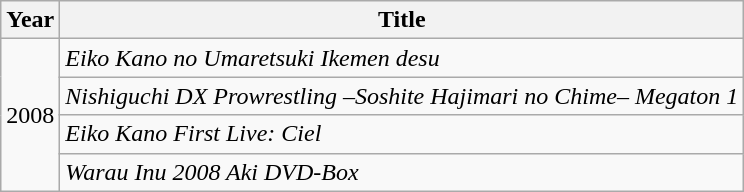<table class="wikitable">
<tr>
<th>Year</th>
<th>Title</th>
</tr>
<tr>
<td rowspan="4">2008</td>
<td><em>Eiko Kano no Umaretsuki Ikemen desu</em></td>
</tr>
<tr>
<td><em>Nishiguchi DX Prowrestling –Soshite Hajimari no Chime– Megaton 1</em></td>
</tr>
<tr>
<td><em>Eiko Kano First Live: Ciel</em></td>
</tr>
<tr>
<td><em>Warau Inu 2008 Aki DVD-Box</em></td>
</tr>
</table>
